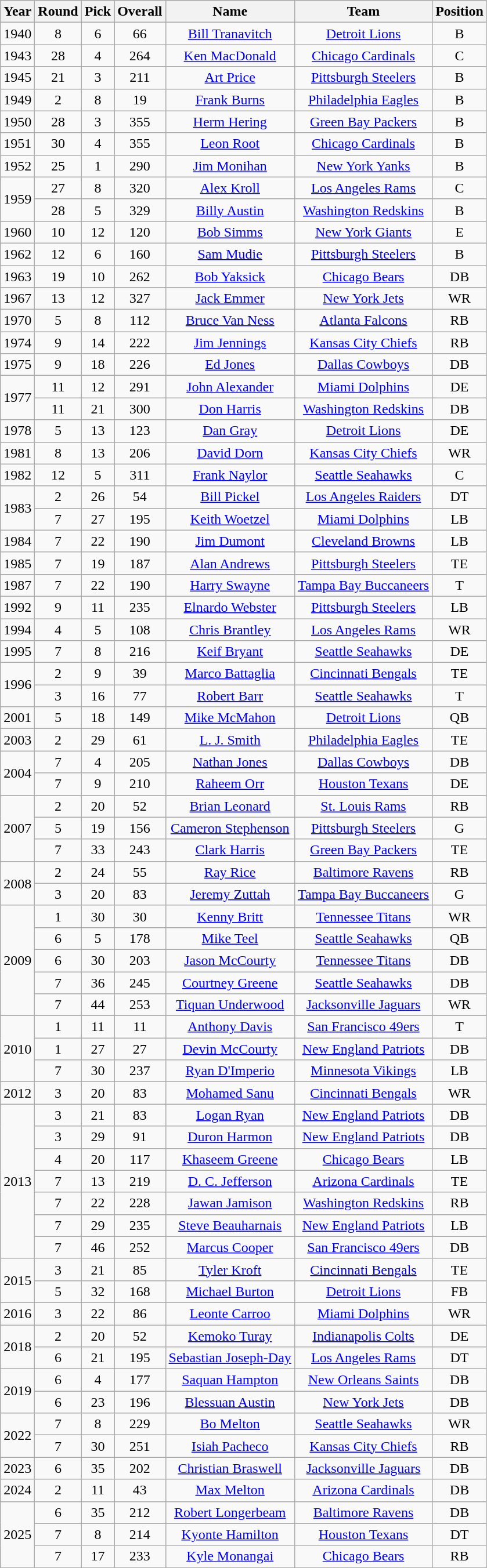<table class="wikitable sortable" style="text-align: center;">
<tr>
<th>Year</th>
<th>Round</th>
<th>Pick</th>
<th>Overall</th>
<th>Name</th>
<th>Team</th>
<th>Position</th>
</tr>
<tr>
<td>1940</td>
<td>8</td>
<td>6</td>
<td>66</td>
<td><a href='#'>Bill Tranavitch</a></td>
<td><a href='#'>Detroit Lions</a></td>
<td>B</td>
</tr>
<tr>
<td>1943</td>
<td>28</td>
<td>4</td>
<td>264</td>
<td><a href='#'>Ken MacDonald</a></td>
<td><a href='#'>Chicago Cardinals</a></td>
<td>C</td>
</tr>
<tr>
<td>1945</td>
<td>21</td>
<td>3</td>
<td>211</td>
<td><a href='#'>Art Price</a></td>
<td><a href='#'>Pittsburgh Steelers</a></td>
<td>B</td>
</tr>
<tr>
<td>1949</td>
<td>2</td>
<td>8</td>
<td>19</td>
<td><a href='#'>Frank Burns</a></td>
<td><a href='#'>Philadelphia Eagles</a></td>
<td>B</td>
</tr>
<tr>
<td>1950</td>
<td>28</td>
<td>3</td>
<td>355</td>
<td><a href='#'>Herm Hering</a></td>
<td><a href='#'>Green Bay Packers</a></td>
<td>B</td>
</tr>
<tr>
<td>1951</td>
<td>30</td>
<td>4</td>
<td>355</td>
<td><a href='#'>Leon Root</a></td>
<td><a href='#'>Chicago Cardinals</a></td>
<td>B</td>
</tr>
<tr>
<td>1952</td>
<td>25</td>
<td>1</td>
<td>290</td>
<td><a href='#'>Jim Monihan</a></td>
<td><a href='#'>New York Yanks</a></td>
<td>B</td>
</tr>
<tr>
<td rowspan="2">1959</td>
<td>27</td>
<td>8</td>
<td>320</td>
<td><a href='#'>Alex Kroll</a></td>
<td><a href='#'>Los Angeles Rams</a></td>
<td>C</td>
</tr>
<tr>
<td>28</td>
<td>5</td>
<td>329</td>
<td><a href='#'>Billy Austin</a></td>
<td><a href='#'>Washington Redskins</a></td>
<td>B</td>
</tr>
<tr>
<td>1960</td>
<td>10</td>
<td>12</td>
<td>120</td>
<td><a href='#'>Bob Simms</a></td>
<td><a href='#'>New York Giants</a></td>
<td>E</td>
</tr>
<tr>
<td>1962</td>
<td>12</td>
<td>6</td>
<td>160</td>
<td><a href='#'>Sam Mudie</a></td>
<td><a href='#'>Pittsburgh Steelers</a></td>
<td>B</td>
</tr>
<tr>
<td>1963</td>
<td>19</td>
<td>10</td>
<td>262</td>
<td><a href='#'>Bob Yaksick</a></td>
<td><a href='#'>Chicago Bears</a></td>
<td>DB</td>
</tr>
<tr>
<td>1967</td>
<td>13</td>
<td>12</td>
<td>327</td>
<td><a href='#'>Jack Emmer</a></td>
<td><a href='#'>New York Jets</a></td>
<td>WR</td>
</tr>
<tr>
<td>1970</td>
<td>5</td>
<td>8</td>
<td>112</td>
<td><a href='#'>Bruce Van Ness</a></td>
<td><a href='#'>Atlanta Falcons</a></td>
<td>RB</td>
</tr>
<tr>
<td>1974</td>
<td>9</td>
<td>14</td>
<td>222</td>
<td><a href='#'>Jim Jennings</a></td>
<td><a href='#'>Kansas City Chiefs</a></td>
<td>RB</td>
</tr>
<tr>
<td>1975</td>
<td>9</td>
<td>18</td>
<td>226</td>
<td><a href='#'>Ed Jones</a></td>
<td><a href='#'>Dallas Cowboys</a></td>
<td>DB</td>
</tr>
<tr>
<td rowspan="2">1977</td>
<td>11</td>
<td>12</td>
<td>291</td>
<td><a href='#'>John Alexander</a></td>
<td><a href='#'>Miami Dolphins</a></td>
<td>DE</td>
</tr>
<tr>
<td>11</td>
<td>21</td>
<td>300</td>
<td><a href='#'>Don Harris</a></td>
<td><a href='#'>Washington Redskins</a></td>
<td>DB</td>
</tr>
<tr>
<td>1978</td>
<td>5</td>
<td>13</td>
<td>123</td>
<td><a href='#'>Dan Gray</a></td>
<td><a href='#'>Detroit Lions</a></td>
<td>DE</td>
</tr>
<tr>
<td>1981</td>
<td>8</td>
<td>13</td>
<td>206</td>
<td><a href='#'>David Dorn</a></td>
<td><a href='#'>Kansas City Chiefs</a></td>
<td>WR</td>
</tr>
<tr>
<td>1982</td>
<td>12</td>
<td>5</td>
<td>311</td>
<td><a href='#'>Frank Naylor</a></td>
<td><a href='#'>Seattle Seahawks</a></td>
<td>C</td>
</tr>
<tr>
<td rowspan="2">1983</td>
<td>2</td>
<td>26</td>
<td>54</td>
<td><a href='#'>Bill Pickel</a></td>
<td><a href='#'>Los Angeles Raiders</a></td>
<td>DT</td>
</tr>
<tr>
<td>7</td>
<td>27</td>
<td>195</td>
<td><a href='#'>Keith Woetzel</a></td>
<td><a href='#'>Miami Dolphins</a></td>
<td>LB</td>
</tr>
<tr>
<td>1984</td>
<td>7</td>
<td>22</td>
<td>190</td>
<td><a href='#'>Jim Dumont</a></td>
<td><a href='#'>Cleveland Browns</a></td>
<td>LB</td>
</tr>
<tr>
<td>1985</td>
<td>7</td>
<td>19</td>
<td>187</td>
<td><a href='#'>Alan Andrews</a></td>
<td><a href='#'>Pittsburgh Steelers</a></td>
<td>TE</td>
</tr>
<tr>
<td>1987</td>
<td>7</td>
<td>22</td>
<td>190</td>
<td><a href='#'>Harry Swayne</a></td>
<td><a href='#'>Tampa Bay Buccaneers</a></td>
<td>T</td>
</tr>
<tr>
<td>1992</td>
<td>9</td>
<td>11</td>
<td>235</td>
<td><a href='#'>Elnardo Webster</a></td>
<td><a href='#'>Pittsburgh Steelers</a></td>
<td>LB</td>
</tr>
<tr>
<td>1994</td>
<td>4</td>
<td>5</td>
<td>108</td>
<td><a href='#'>Chris Brantley</a></td>
<td><a href='#'>Los Angeles Rams</a></td>
<td>WR</td>
</tr>
<tr>
<td>1995</td>
<td>7</td>
<td>8</td>
<td>216</td>
<td><a href='#'>Keif Bryant</a></td>
<td><a href='#'>Seattle Seahawks</a></td>
<td>DE</td>
</tr>
<tr>
<td rowspan="2">1996</td>
<td>2</td>
<td>9</td>
<td>39</td>
<td><a href='#'>Marco Battaglia</a></td>
<td><a href='#'>Cincinnati Bengals</a></td>
<td>TE</td>
</tr>
<tr>
<td>3</td>
<td>16</td>
<td>77</td>
<td><a href='#'>Robert Barr</a></td>
<td><a href='#'>Seattle Seahawks</a></td>
<td>T</td>
</tr>
<tr>
<td>2001</td>
<td>5</td>
<td>18</td>
<td>149</td>
<td><a href='#'>Mike McMahon</a></td>
<td><a href='#'>Detroit Lions</a></td>
<td>QB</td>
</tr>
<tr>
<td>2003</td>
<td>2</td>
<td>29</td>
<td>61</td>
<td><a href='#'>L. J. Smith</a></td>
<td><a href='#'>Philadelphia Eagles</a></td>
<td>TE</td>
</tr>
<tr>
<td rowspan="2">2004</td>
<td>7</td>
<td>4</td>
<td>205</td>
<td><a href='#'>Nathan Jones</a></td>
<td><a href='#'>Dallas Cowboys</a></td>
<td>DB</td>
</tr>
<tr>
<td>7</td>
<td>9</td>
<td>210</td>
<td><a href='#'>Raheem Orr</a></td>
<td><a href='#'>Houston Texans</a></td>
<td>DE</td>
</tr>
<tr>
<td rowspan="3">2007</td>
<td>2</td>
<td>20</td>
<td>52</td>
<td><a href='#'>Brian Leonard</a></td>
<td><a href='#'>St. Louis Rams</a></td>
<td>RB</td>
</tr>
<tr>
<td>5</td>
<td>19</td>
<td>156</td>
<td><a href='#'>Cameron Stephenson</a></td>
<td><a href='#'>Pittsburgh Steelers</a></td>
<td>G</td>
</tr>
<tr>
<td>7</td>
<td>33</td>
<td>243</td>
<td><a href='#'>Clark Harris</a></td>
<td><a href='#'>Green Bay Packers</a></td>
<td>TE</td>
</tr>
<tr>
<td rowspan="2">2008</td>
<td>2</td>
<td>24</td>
<td>55</td>
<td><a href='#'>Ray Rice</a></td>
<td><a href='#'>Baltimore Ravens</a></td>
<td>RB</td>
</tr>
<tr>
<td>3</td>
<td>20</td>
<td>83</td>
<td><a href='#'>Jeremy Zuttah</a></td>
<td><a href='#'>Tampa Bay Buccaneers</a></td>
<td>G</td>
</tr>
<tr>
<td rowspan="5">2009</td>
<td>1</td>
<td>30</td>
<td>30</td>
<td><a href='#'>Kenny Britt</a></td>
<td><a href='#'>Tennessee Titans</a></td>
<td>WR</td>
</tr>
<tr>
<td>6</td>
<td>5</td>
<td>178</td>
<td><a href='#'>Mike Teel</a></td>
<td><a href='#'>Seattle Seahawks</a></td>
<td>QB</td>
</tr>
<tr>
<td>6</td>
<td>30</td>
<td>203</td>
<td><a href='#'>Jason McCourty</a></td>
<td><a href='#'>Tennessee Titans</a></td>
<td>DB</td>
</tr>
<tr>
<td>7</td>
<td>36</td>
<td>245</td>
<td><a href='#'>Courtney Greene</a></td>
<td><a href='#'>Seattle Seahawks</a></td>
<td>DB</td>
</tr>
<tr>
<td>7</td>
<td>44</td>
<td>253</td>
<td><a href='#'>Tiquan Underwood</a></td>
<td><a href='#'>Jacksonville Jaguars</a></td>
<td>WR</td>
</tr>
<tr>
<td rowspan="3">2010</td>
<td>1</td>
<td>11</td>
<td>11</td>
<td><a href='#'>Anthony Davis</a></td>
<td><a href='#'>San Francisco 49ers</a></td>
<td>T</td>
</tr>
<tr>
<td>1</td>
<td>27</td>
<td>27</td>
<td><a href='#'>Devin McCourty</a></td>
<td><a href='#'>New England Patriots</a></td>
<td>DB</td>
</tr>
<tr>
<td>7</td>
<td>30</td>
<td>237</td>
<td><a href='#'>Ryan D'Imperio</a></td>
<td><a href='#'>Minnesota Vikings</a></td>
<td>LB</td>
</tr>
<tr>
<td>2012</td>
<td>3</td>
<td>20</td>
<td>83</td>
<td><a href='#'>Mohamed Sanu</a></td>
<td><a href='#'>Cincinnati Bengals</a></td>
<td>WR</td>
</tr>
<tr>
<td rowspan="7">2013</td>
<td>3</td>
<td>21</td>
<td>83</td>
<td><a href='#'>Logan Ryan</a></td>
<td><a href='#'>New England Patriots</a></td>
<td>DB</td>
</tr>
<tr>
<td>3</td>
<td>29</td>
<td>91</td>
<td><a href='#'>Duron Harmon</a></td>
<td><a href='#'>New England Patriots</a></td>
<td>DB</td>
</tr>
<tr>
<td>4</td>
<td>20</td>
<td>117</td>
<td><a href='#'>Khaseem Greene</a></td>
<td><a href='#'>Chicago Bears</a></td>
<td>LB</td>
</tr>
<tr>
<td>7</td>
<td>13</td>
<td>219</td>
<td><a href='#'>D. C. Jefferson</a></td>
<td><a href='#'>Arizona Cardinals</a></td>
<td>TE</td>
</tr>
<tr>
<td>7</td>
<td>22</td>
<td>228</td>
<td><a href='#'>Jawan Jamison</a></td>
<td><a href='#'>Washington Redskins</a></td>
<td>RB</td>
</tr>
<tr>
<td>7</td>
<td>29</td>
<td>235</td>
<td><a href='#'>Steve Beauharnais</a></td>
<td><a href='#'>New England Patriots</a></td>
<td>LB</td>
</tr>
<tr>
<td>7</td>
<td>46</td>
<td>252</td>
<td><a href='#'>Marcus Cooper</a></td>
<td><a href='#'>San Francisco 49ers</a></td>
<td>DB</td>
</tr>
<tr>
<td rowspan="2">2015</td>
<td>3</td>
<td>21</td>
<td>85</td>
<td><a href='#'>Tyler Kroft</a></td>
<td><a href='#'>Cincinnati Bengals</a></td>
<td>TE</td>
</tr>
<tr>
<td>5</td>
<td>32</td>
<td>168</td>
<td><a href='#'>Michael Burton</a></td>
<td><a href='#'>Detroit Lions</a></td>
<td>FB</td>
</tr>
<tr>
<td>2016</td>
<td>3</td>
<td>22</td>
<td>86</td>
<td><a href='#'>Leonte Carroo</a></td>
<td><a href='#'>Miami Dolphins</a></td>
<td>WR</td>
</tr>
<tr>
<td rowspan="2">2018</td>
<td>2</td>
<td>20</td>
<td>52</td>
<td><a href='#'>Kemoko Turay</a></td>
<td><a href='#'>Indianapolis Colts</a></td>
<td>DE</td>
</tr>
<tr>
<td>6</td>
<td>21</td>
<td>195</td>
<td><a href='#'>Sebastian Joseph-Day</a></td>
<td><a href='#'>Los Angeles Rams</a></td>
<td>DT</td>
</tr>
<tr>
<td rowspan="2">2019</td>
<td>6</td>
<td>4</td>
<td>177</td>
<td><a href='#'>Saquan Hampton</a></td>
<td><a href='#'>New Orleans Saints</a></td>
<td>DB</td>
</tr>
<tr>
<td>6</td>
<td>23</td>
<td>196</td>
<td><a href='#'>Blessuan Austin</a></td>
<td><a href='#'>New York Jets</a></td>
<td>DB</td>
</tr>
<tr>
<td rowspan="2">2022</td>
<td>7</td>
<td>8</td>
<td>229</td>
<td><a href='#'>Bo Melton</a></td>
<td><a href='#'>Seattle Seahawks</a></td>
<td>WR</td>
</tr>
<tr>
<td>7</td>
<td>30</td>
<td>251</td>
<td><a href='#'>Isiah Pacheco</a></td>
<td><a href='#'>Kansas City Chiefs</a></td>
<td>RB</td>
</tr>
<tr>
<td>2023</td>
<td>6</td>
<td>35</td>
<td>202</td>
<td><a href='#'>Christian Braswell</a></td>
<td><a href='#'>Jacksonville Jaguars</a></td>
<td>DB</td>
</tr>
<tr>
<td>2024</td>
<td>2</td>
<td>11</td>
<td>43</td>
<td><a href='#'>Max Melton</a></td>
<td><a href='#'>Arizona Cardinals</a></td>
<td>DB</td>
</tr>
<tr>
<td rowspan="3">2025</td>
<td>6</td>
<td>35</td>
<td>212</td>
<td><a href='#'>Robert Longerbeam</a></td>
<td><a href='#'>Baltimore Ravens</a></td>
<td>DB</td>
</tr>
<tr>
<td>7</td>
<td>8</td>
<td>214</td>
<td><a href='#'>Kyonte Hamilton</a></td>
<td><a href='#'>Houston Texans</a></td>
<td>DT</td>
</tr>
<tr>
<td>7</td>
<td>17</td>
<td>233</td>
<td><a href='#'>Kyle Monangai</a></td>
<td><a href='#'>Chicago Bears</a></td>
<td>RB</td>
</tr>
<tr>
</tr>
</table>
